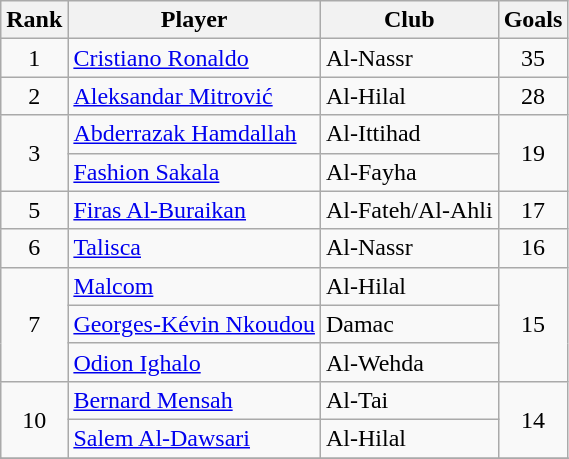<table class="wikitable" style="text-align:center">
<tr>
<th>Rank</th>
<th>Player</th>
<th>Club</th>
<th>Goals</th>
</tr>
<tr>
<td>1</td>
<td align="left"> <a href='#'>Cristiano Ronaldo</a></td>
<td align="left">Al-Nassr</td>
<td>35</td>
</tr>
<tr>
<td>2</td>
<td align="left"> <a href='#'>Aleksandar Mitrović</a></td>
<td align="left">Al-Hilal</td>
<td>28</td>
</tr>
<tr>
<td rowspan=2>3</td>
<td align="left"> <a href='#'>Abderrazak Hamdallah</a></td>
<td align="left">Al-Ittihad</td>
<td rowspan=2>19</td>
</tr>
<tr>
<td align="left"> <a href='#'>Fashion Sakala</a></td>
<td align="left">Al-Fayha</td>
</tr>
<tr>
<td>5</td>
<td align="left"> <a href='#'>Firas Al-Buraikan</a></td>
<td align="left">Al-Fateh/Al-Ahli</td>
<td>17</td>
</tr>
<tr>
<td>6</td>
<td align="left"> <a href='#'>Talisca</a></td>
<td align="left">Al-Nassr</td>
<td>16</td>
</tr>
<tr>
<td rowspan=3>7</td>
<td align="left"> <a href='#'>Malcom</a></td>
<td align="left">Al-Hilal</td>
<td rowspan=3>15</td>
</tr>
<tr>
<td align="left"> <a href='#'>Georges-Kévin Nkoudou</a></td>
<td align="left">Damac</td>
</tr>
<tr>
<td align="left"> <a href='#'>Odion Ighalo</a></td>
<td align="left">Al-Wehda</td>
</tr>
<tr>
<td rowspan=2>10</td>
<td align="left"> <a href='#'>Bernard Mensah</a></td>
<td align="left">Al-Tai</td>
<td rowspan=2>14</td>
</tr>
<tr>
<td align="left"> <a href='#'>Salem Al-Dawsari</a></td>
<td align="left">Al-Hilal</td>
</tr>
<tr>
</tr>
<tr>
</tr>
</table>
